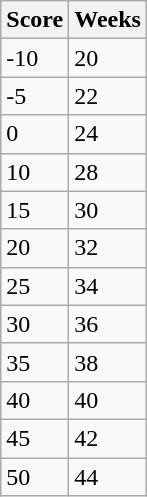<table class="wikitable mw-collapsible mw-collapsed">
<tr>
<th>Score</th>
<th>Weeks</th>
</tr>
<tr>
<td>-10</td>
<td>20</td>
</tr>
<tr>
<td>-5</td>
<td>22</td>
</tr>
<tr>
<td>0</td>
<td>24</td>
</tr>
<tr>
<td>10</td>
<td>28</td>
</tr>
<tr>
<td>15</td>
<td>30</td>
</tr>
<tr>
<td>20</td>
<td>32</td>
</tr>
<tr>
<td>25</td>
<td>34</td>
</tr>
<tr>
<td>30</td>
<td>36</td>
</tr>
<tr>
<td>35</td>
<td>38</td>
</tr>
<tr>
<td>40</td>
<td>40</td>
</tr>
<tr>
<td>45</td>
<td>42</td>
</tr>
<tr>
<td>50</td>
<td>44</td>
</tr>
</table>
